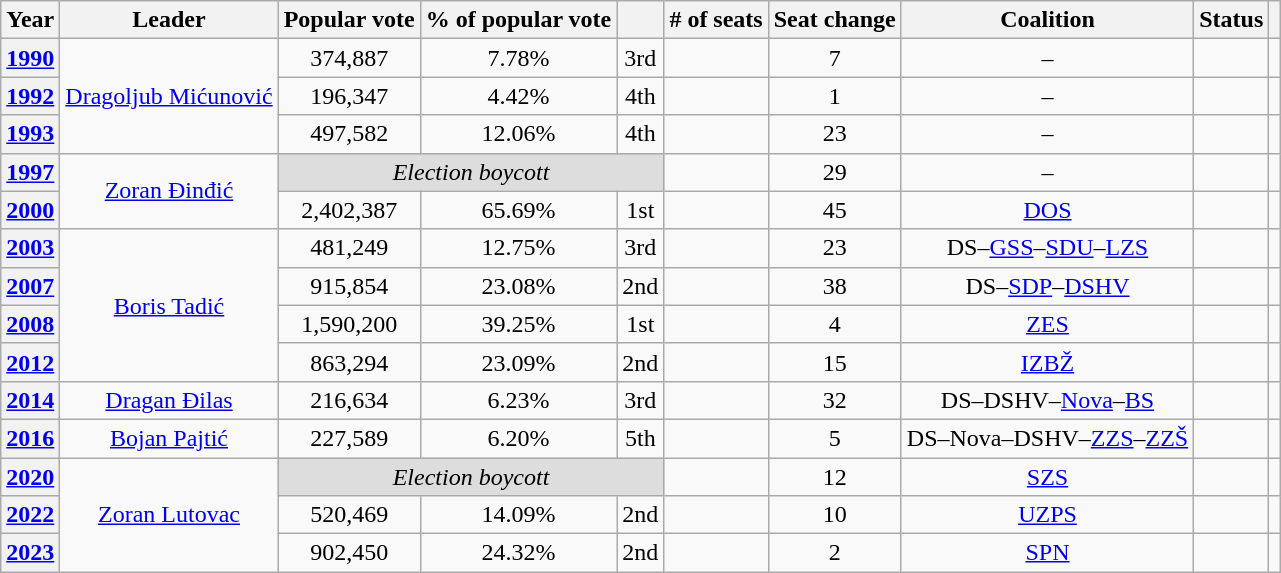<table class="wikitable" style="text-align:center">
<tr>
<th>Year</th>
<th>Leader</th>
<th>Popular vote</th>
<th>% of popular vote</th>
<th></th>
<th># of seats</th>
<th>Seat change</th>
<th>Coalition</th>
<th>Status</th>
<th></th>
</tr>
<tr>
<th><a href='#'>1990</a></th>
<td rowspan="3"><a href='#'>Dragoljub Mićunović</a></td>
<td>374,887</td>
<td>7.78%</td>
<td> 3rd</td>
<td></td>
<td> 7</td>
<td>–</td>
<td></td>
<td></td>
</tr>
<tr>
<th><a href='#'>1992</a></th>
<td>196,347</td>
<td>4.42%</td>
<td> 4th</td>
<td></td>
<td> 1</td>
<td>–</td>
<td></td>
<td></td>
</tr>
<tr>
<th><a href='#'>1993</a></th>
<td>497,582</td>
<td>12.06%</td>
<td> 4th</td>
<td></td>
<td> 23</td>
<td>–</td>
<td></td>
<td></td>
</tr>
<tr>
<th><a href='#'>1997</a></th>
<td rowspan="2"><a href='#'>Zoran Đinđić</a></td>
<td colspan="3" style="background:#ddd"><em>Election boycott</em></td>
<td></td>
<td> 29</td>
<td>–</td>
<td></td>
<td></td>
</tr>
<tr>
<th><a href='#'>2000</a></th>
<td>2,402,387</td>
<td>65.69%</td>
<td> 1st</td>
<td></td>
<td> 45</td>
<td><a href='#'>DOS</a></td>
<td></td>
<td></td>
</tr>
<tr>
<th><a href='#'>2003</a></th>
<td rowspan="4"><a href='#'>Boris Tadić</a></td>
<td>481,249</td>
<td>12.75%</td>
<td> 3rd</td>
<td></td>
<td> 23</td>
<td>DS–<a href='#'>GSS</a>–<a href='#'>SDU</a>–<a href='#'>LZS</a></td>
<td></td>
<td></td>
</tr>
<tr>
<th><a href='#'>2007</a></th>
<td>915,854</td>
<td>23.08%</td>
<td> 2nd</td>
<td></td>
<td> 38</td>
<td>DS–<a href='#'>SDP</a>–<a href='#'>DSHV</a></td>
<td></td>
<td></td>
</tr>
<tr>
<th><a href='#'>2008</a></th>
<td>1,590,200</td>
<td>39.25%</td>
<td> 1st</td>
<td></td>
<td> 4</td>
<td><a href='#'>ZES</a></td>
<td></td>
<td></td>
</tr>
<tr>
<th><a href='#'>2012</a></th>
<td>863,294</td>
<td>23.09%</td>
<td> 2nd</td>
<td></td>
<td> 15</td>
<td><a href='#'>IZBŽ</a></td>
<td></td>
<td></td>
</tr>
<tr>
<th><a href='#'>2014</a></th>
<td><a href='#'>Dragan Đilas</a></td>
<td>216,634</td>
<td>6.23%</td>
<td> 3rd</td>
<td></td>
<td> 32</td>
<td>DS–DSHV–<a href='#'>Nova</a>–<a href='#'>BS</a></td>
<td></td>
<td></td>
</tr>
<tr>
<th><a href='#'>2016</a></th>
<td><a href='#'>Bojan Pajtić</a></td>
<td>227,589</td>
<td>6.20%</td>
<td> 5th</td>
<td></td>
<td> 5</td>
<td>DS–Nova–DSHV–<a href='#'>ZZS</a>–<a href='#'>ZZŠ</a></td>
<td></td>
<td></td>
</tr>
<tr>
<th><a href='#'>2020</a></th>
<td rowspan="3"><a href='#'>Zoran Lutovac</a></td>
<td colspan="3" style="background:#ddd"><em>Election boycott</em></td>
<td></td>
<td> 12</td>
<td><a href='#'>SZS</a></td>
<td></td>
<td></td>
</tr>
<tr>
<th><a href='#'>2022</a></th>
<td>520,469</td>
<td>14.09%</td>
<td> 2nd</td>
<td></td>
<td> 10</td>
<td><a href='#'>UZPS</a></td>
<td></td>
<td></td>
</tr>
<tr>
<th><a href='#'>2023</a></th>
<td>902,450</td>
<td>24.32%</td>
<td> 2nd</td>
<td></td>
<td> 2</td>
<td><a href='#'>SPN</a></td>
<td></td>
<td></td>
</tr>
</table>
